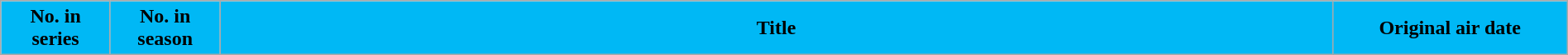<table class="wikitable plainrowheaders" style="width:100%; margin:auto; background:#fff;">
<tr>
<th scope="col" style="background:#00B8F5; color:#000; width:7%;">No. in<br>series</th>
<th scope="col" style="background:#00B8F5; color:#000; width:7%;">No. in<br>season</th>
<th scope="col" style="background:#00B8F5; color:#000;">Title</th>
<th scope="col" style="background:#00B8F5; color:#000; width:15%;">Original air date<br>






















</th>
</tr>
</table>
